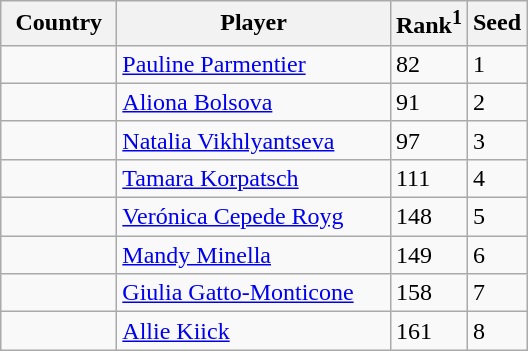<table class="sortable wikitable">
<tr>
<th width="70">Country</th>
<th width="175">Player</th>
<th>Rank<sup>1</sup></th>
<th>Seed</th>
</tr>
<tr>
<td></td>
<td><a href='#'>Pauline Parmentier</a></td>
<td>82</td>
<td>1</td>
</tr>
<tr>
<td></td>
<td><a href='#'>Aliona Bolsova</a></td>
<td>91</td>
<td>2</td>
</tr>
<tr>
<td></td>
<td><a href='#'>Natalia Vikhlyantseva</a></td>
<td>97</td>
<td>3</td>
</tr>
<tr>
<td></td>
<td><a href='#'>Tamara Korpatsch</a></td>
<td>111</td>
<td>4</td>
</tr>
<tr>
<td></td>
<td><a href='#'>Verónica Cepede Royg</a></td>
<td>148</td>
<td>5</td>
</tr>
<tr>
<td></td>
<td><a href='#'>Mandy Minella</a></td>
<td>149</td>
<td>6</td>
</tr>
<tr>
<td></td>
<td><a href='#'>Giulia Gatto-Monticone</a></td>
<td>158</td>
<td>7</td>
</tr>
<tr>
<td></td>
<td><a href='#'>Allie Kiick</a></td>
<td>161</td>
<td>8</td>
</tr>
</table>
